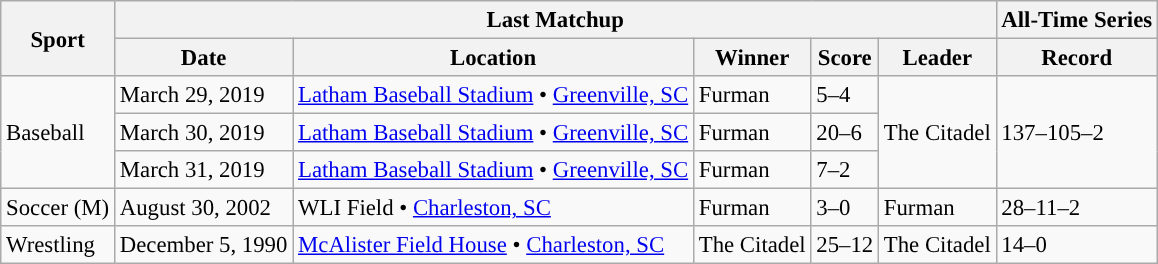<table class="wikitable" style="text-align:left; font-size: 95%;">
<tr>
<th rowspan=2>Sport</th>
<th colspan=5>Last Matchup</th>
<th colspan=2>All-Time Series</th>
</tr>
<tr>
<th>Date</th>
<th>Location</th>
<th>Winner</th>
<th>Score</th>
<th>Leader</th>
<th>Record</th>
</tr>
<tr>
<td rowspan=3>Baseball</td>
<td>March 29, 2019</td>
<td><a href='#'>Latham Baseball Stadium</a> • <a href='#'>Greenville, SC</a></td>
<td>Furman</td>
<td>5–4</td>
<td rowspan=3>The Citadel</td>
<td rowspan=3>137–105–2</td>
</tr>
<tr>
<td>March 30, 2019</td>
<td><a href='#'>Latham Baseball Stadium</a> • <a href='#'>Greenville, SC</a></td>
<td>Furman</td>
<td>20–6</td>
</tr>
<tr>
<td>March 31, 2019</td>
<td><a href='#'>Latham Baseball Stadium</a> • <a href='#'>Greenville, SC</a></td>
<td>Furman</td>
<td>7–2</td>
</tr>
<tr>
<td>Soccer (M)</td>
<td>August 30, 2002</td>
<td>WLI Field • <a href='#'>Charleston, SC</a></td>
<td>Furman</td>
<td>3–0</td>
<td>Furman</td>
<td>28–11–2</td>
</tr>
<tr>
<td>Wrestling</td>
<td>December 5, 1990</td>
<td><a href='#'>McAlister Field House</a> • <a href='#'>Charleston, SC</a></td>
<td>The Citadel</td>
<td>25–12</td>
<td>The Citadel</td>
<td>14–0</td>
</tr>
</table>
